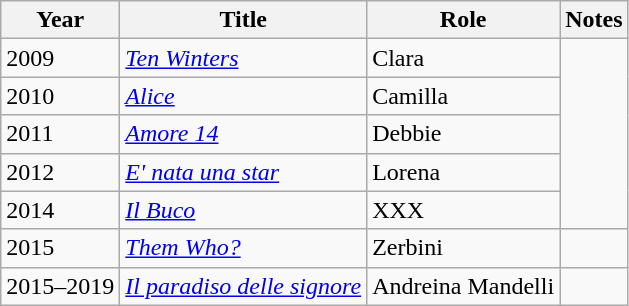<table class="wikitable sortable">
<tr>
<th>Year</th>
<th>Title</th>
<th>Role</th>
<th class="unsortable">Notes</th>
</tr>
<tr>
<td>2009</td>
<td><em><a href='#'>Ten Winters</a></em></td>
<td>Clara</td>
</tr>
<tr>
<td>2010</td>
<td><em><a href='#'>Alice</a></em></td>
<td>Camilla</td>
</tr>
<tr>
<td>2011</td>
<td><em><a href='#'>Amore 14</a></em></td>
<td>Debbie</td>
</tr>
<tr>
<td>2012</td>
<td><em><a href='#'>E' nata una star</a></em></td>
<td>Lorena</td>
</tr>
<tr>
<td>2014</td>
<td><em><a href='#'>Il Buco</a></em></td>
<td>XXX</td>
</tr>
<tr>
<td>2015</td>
<td><em><a href='#'>Them Who?</a></em></td>
<td>Zerbini</td>
<td></td>
</tr>
<tr>
<td>2015–2019</td>
<td><em><a href='#'>Il paradiso delle signore</a></em></td>
<td>Andreina Mandelli</td>
<td></td>
</tr>
</table>
